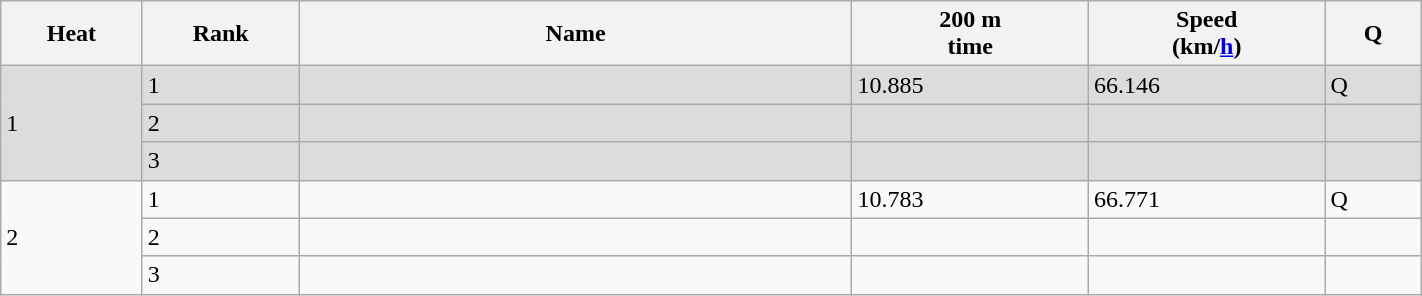<table class="wikitable" width=75%>
<tr>
<th width=20>Heat</th>
<th width=20>Rank</th>
<th width=150>Name</th>
<th width=60>200 m<br>time</th>
<th width=60>Speed<br>(km/<a href='#'>h</a>)</th>
<th width=20>Q</th>
</tr>
<tr bgcolor=dcdcdc>
<td rowspan=3>1</td>
<td>1</td>
<td></td>
<td>10.885</td>
<td>66.146</td>
<td>Q</td>
</tr>
<tr bgcolor=dcdcdc>
<td>2</td>
<td></td>
<td></td>
<td></td>
<td></td>
</tr>
<tr bgcolor=dcdcdc>
<td>3</td>
<td></td>
<td></td>
<td></td>
<td></td>
</tr>
<tr>
<td rowspan=3>2</td>
<td>1</td>
<td></td>
<td>10.783</td>
<td>66.771</td>
<td>Q</td>
</tr>
<tr>
<td>2</td>
<td></td>
<td></td>
<td></td>
<td></td>
</tr>
<tr>
<td>3</td>
<td></td>
<td></td>
<td></td>
<td></td>
</tr>
</table>
